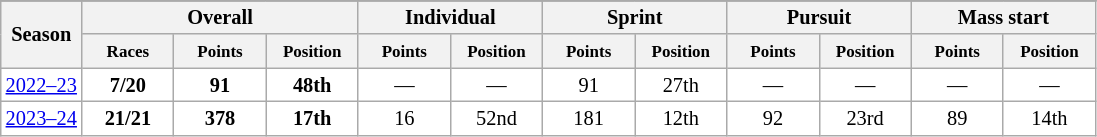<table class="wikitable" style="font-size:85%; text-align:center; border:grey solid 1px; border-collapse:collapse; background:#ffffff;">
<tr class="hintergrundfarbe5">
</tr>
<tr style="background:#efefef;">
<th colspan="1" rowspan="2" color:white; width:115px;">Season</th>
<th colspan="3" color:white; width:115px;">Overall</th>
<th colspan="2" color:white; width:115px;">Individual</th>
<th colspan="2" color:white; width:115px;">Sprint</th>
<th colspan="2" color:white; width:115px;">Pursuit</th>
<th colspan="2" color:white; width:115px;">Mass start</th>
</tr>
<tr>
<th style="width:55px;"><small>Races</small></th>
<th style="width:55px;"><small>Points</small></th>
<th style="width:55px;"><small>Position</small></th>
<th style="width:55px;"><small>Points</small></th>
<th style="width:55px;"><small>Position</small></th>
<th style="width:55px;"><small>Points</small></th>
<th style="width:55px;"><small>Position</small></th>
<th style="width:55px;"><small>Points</small></th>
<th style="width:55px;"><small>Position</small></th>
<th style="width:55px;"><small>Points</small></th>
<th style="width:55px;"><small>Position</small></th>
</tr>
<tr>
<td><a href='#'>2022–23</a></td>
<td><strong>7/20</strong></td>
<td><strong>91</strong></td>
<td><strong>48th</strong></td>
<td>—</td>
<td>—</td>
<td>91</td>
<td>27th</td>
<td>—</td>
<td>—</td>
<td>—</td>
<td>—</td>
</tr>
<tr>
<td><a href='#'>2023–24</a></td>
<td><strong>21/21</strong></td>
<td><strong>378</strong></td>
<td><strong>17th</strong></td>
<td>16</td>
<td>52nd</td>
<td>181</td>
<td>12th</td>
<td>92</td>
<td>23rd</td>
<td>89</td>
<td>14th</td>
</tr>
</table>
